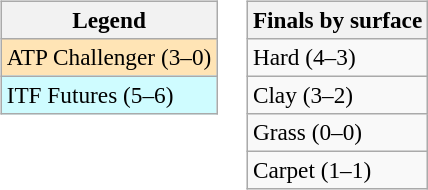<table>
<tr valign=top>
<td><br><table class=wikitable style=font-size:97%>
<tr>
<th>Legend</th>
</tr>
<tr bgcolor=moccasin>
<td>ATP Challenger (3–0)</td>
</tr>
<tr bgcolor=cffcff>
<td>ITF Futures (5–6)</td>
</tr>
</table>
</td>
<td><br><table class=wikitable style=font-size:97%>
<tr>
<th>Finals by surface</th>
</tr>
<tr>
<td>Hard (4–3)</td>
</tr>
<tr>
<td>Clay (3–2)</td>
</tr>
<tr>
<td>Grass (0–0)</td>
</tr>
<tr>
<td>Carpet (1–1)</td>
</tr>
</table>
</td>
</tr>
</table>
